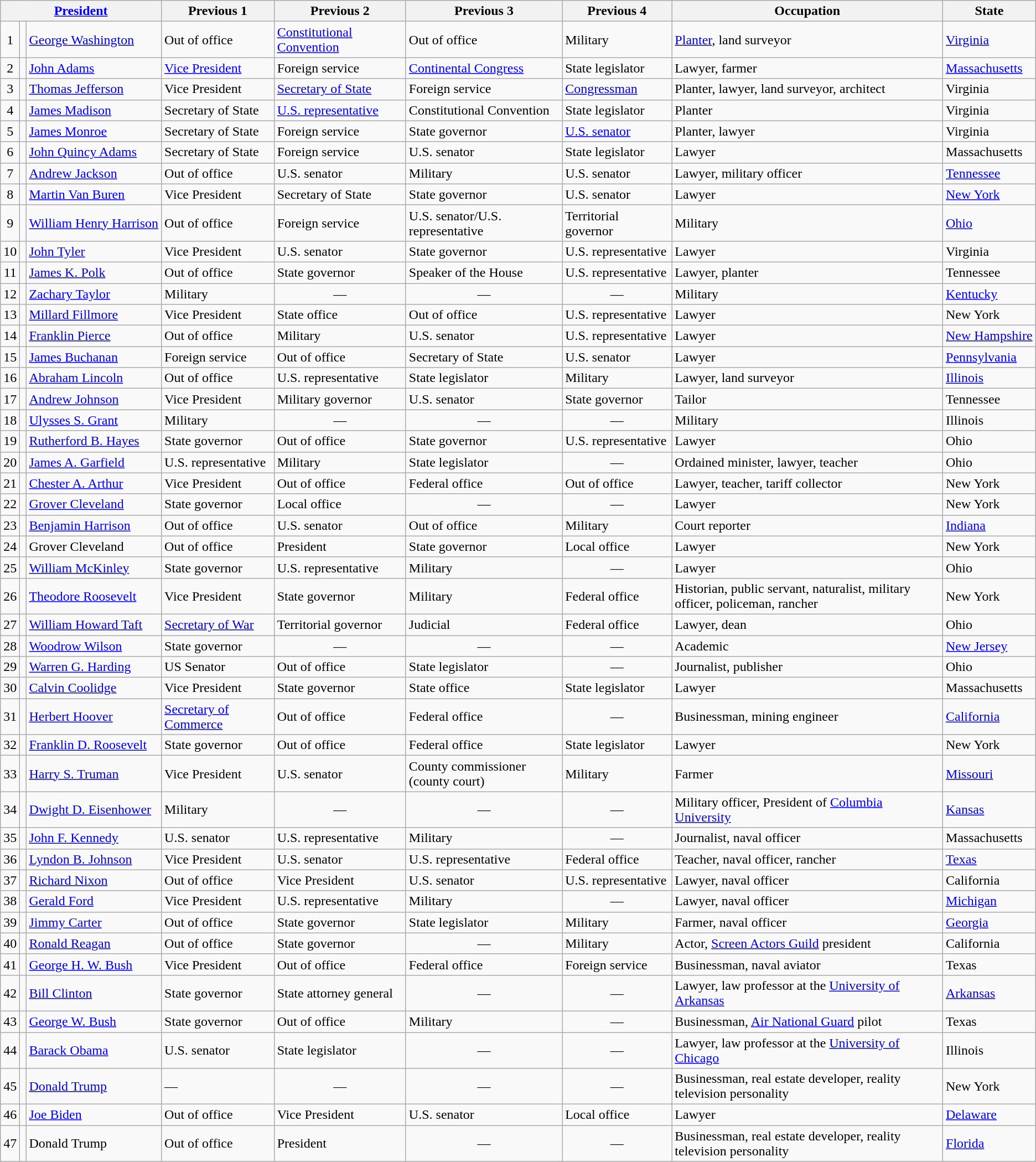<table class="wikitable sortable sticky-header">
<tr>
<th colspan=3 style=white-space:nowrap><a href='#'>President</a></th>
<th style=white-space:nowrap>Previous 1</th>
<th style=white-space:nowrap>Previous 2</th>
<th style=white-space:nowrap>Previous 3</th>
<th style=white-space:nowrap>Previous 4</th>
<th style="white-space:nowrap">Occupation</th>
<th style="white-space:nowrap">State</th>
</tr>
<tr>
<td style="text-align:center;">1</td>
<td></td>
<td><a href='#'>George Washington</a></td>
<td>Out of office</td>
<td><a href='#'>Constitutional Convention</a></td>
<td>Out of office</td>
<td>Military</td>
<td><a href='#'>Planter</a>, land surveyor</td>
<td><a href='#'>Virginia</a></td>
</tr>
<tr>
<td style="text-align:center;">2</td>
<td></td>
<td><a href='#'>John Adams</a></td>
<td><a href='#'>Vice President</a></td>
<td>Foreign service</td>
<td><a href='#'>Continental Congress</a></td>
<td>State legislator</td>
<td>Lawyer, farmer</td>
<td><a href='#'>Massachusetts</a></td>
</tr>
<tr>
<td style="text-align:center;">3</td>
<td></td>
<td><a href='#'>Thomas Jefferson</a></td>
<td>Vice President</td>
<td><a href='#'>Secretary of State</a></td>
<td>Foreign service</td>
<td><a href='#'>Congressman</a></td>
<td>Planter, lawyer, land surveyor, architect</td>
<td>Virginia</td>
</tr>
<tr>
<td style="text-align:center;">4</td>
<td></td>
<td><a href='#'>James Madison</a></td>
<td>Secretary of State</td>
<td><a href='#'>U.S. representative</a></td>
<td>Constitutional Convention</td>
<td>State legislator</td>
<td>Planter</td>
<td>Virginia</td>
</tr>
<tr>
<td style="text-align:center;">5</td>
<td></td>
<td><a href='#'>James Monroe</a></td>
<td>Secretary of State</td>
<td>Foreign service</td>
<td>State governor</td>
<td><a href='#'>U.S. senator</a></td>
<td>Planter, lawyer</td>
<td>Virginia</td>
</tr>
<tr>
<td style="text-align:center;">6</td>
<td></td>
<td><a href='#'>John Quincy Adams</a></td>
<td>Secretary of State</td>
<td>Foreign service</td>
<td>U.S. senator</td>
<td>State legislator</td>
<td>Lawyer</td>
<td>Massachusetts</td>
</tr>
<tr>
<td style="text-align:center;">7</td>
<td></td>
<td><a href='#'>Andrew Jackson</a></td>
<td>Out of office</td>
<td>U.S. senator</td>
<td>Military</td>
<td>U.S. senator</td>
<td>Lawyer, military officer</td>
<td><a href='#'>Tennessee</a></td>
</tr>
<tr>
<td style="text-align:center;">8</td>
<td></td>
<td><a href='#'>Martin Van Buren</a></td>
<td>Vice President</td>
<td>Secretary of State</td>
<td>State governor</td>
<td>U.S. senator</td>
<td>Lawyer</td>
<td><a href='#'>New York</a></td>
</tr>
<tr>
<td style="text-align:center;">9</td>
<td></td>
<td style="white-space:nowrap"><a href='#'>William Henry Harrison</a></td>
<td>Out of office</td>
<td>Foreign service</td>
<td>U.S. senator/U.S. representative</td>
<td>Territorial governor</td>
<td>Military</td>
<td><a href='#'>Ohio</a></td>
</tr>
<tr>
<td style="text-align:center;">10</td>
<td></td>
<td><a href='#'>John Tyler</a></td>
<td>Vice President</td>
<td>U.S. senator</td>
<td>State governor</td>
<td>U.S. representative</td>
<td>Lawyer</td>
<td>Virginia</td>
</tr>
<tr>
<td style="text-align:center;">11</td>
<td></td>
<td><a href='#'>James K. Polk</a></td>
<td>Out of office</td>
<td>State governor</td>
<td>Speaker of the House</td>
<td>U.S. representative</td>
<td>Lawyer, planter</td>
<td>Tennessee</td>
</tr>
<tr>
<td style="text-align:center;">12</td>
<td></td>
<td><a href='#'>Zachary Taylor</a></td>
<td>Military</td>
<td style="text-align:center;">—</td>
<td style="text-align:center;">—</td>
<td style="text-align:center;">—</td>
<td>Military</td>
<td><a href='#'>Kentucky</a></td>
</tr>
<tr>
<td style="text-align:center;">13</td>
<td></td>
<td><a href='#'>Millard Fillmore</a></td>
<td>Vice President</td>
<td>State office</td>
<td>Out of office</td>
<td>U.S. representative</td>
<td>Lawyer</td>
<td>New York</td>
</tr>
<tr>
<td style="text-align:center;">14</td>
<td></td>
<td><a href='#'>Franklin Pierce</a></td>
<td>Out of office</td>
<td>Military</td>
<td>U.S. senator</td>
<td style="white-space:nowrap">U.S. representative</td>
<td>Lawyer</td>
<td style="white-space:nowrap"><a href='#'>New Hampshire</a></td>
</tr>
<tr>
<td style="text-align:center;">15</td>
<td></td>
<td><a href='#'>James Buchanan</a></td>
<td>Foreign service</td>
<td>Out of office</td>
<td>Secretary of State</td>
<td>U.S. senator</td>
<td>Lawyer</td>
<td><a href='#'>Pennsylvania</a></td>
</tr>
<tr>
<td style="text-align:center;">16</td>
<td></td>
<td><a href='#'>Abraham Lincoln</a></td>
<td>Out of office</td>
<td style=white-space:nowrap>U.S. representative</td>
<td>State legislator</td>
<td>Military</td>
<td>Lawyer, land surveyor</td>
<td><a href='#'>Illinois</a></td>
</tr>
<tr>
<td style="text-align:center;">17</td>
<td></td>
<td><a href='#'>Andrew Johnson</a></td>
<td>Vice President</td>
<td>Military governor</td>
<td>U.S. senator</td>
<td>State governor</td>
<td>Tailor</td>
<td>Tennessee</td>
</tr>
<tr>
<td style="text-align:center;">18</td>
<td></td>
<td><a href='#'>Ulysses S. Grant</a></td>
<td>Military</td>
<td style="text-align:center;">—</td>
<td style="text-align:center;">—</td>
<td style="text-align:center;">—</td>
<td>Military</td>
<td>Illinois</td>
</tr>
<tr>
<td style="text-align:center;">19</td>
<td></td>
<td><a href='#'>Rutherford B. Hayes</a></td>
<td>State governor</td>
<td>Out of office</td>
<td>State governor</td>
<td>U.S. representative</td>
<td>Lawyer</td>
<td>Ohio</td>
</tr>
<tr>
<td style="text-align:center;">20</td>
<td></td>
<td><a href='#'>James A. Garfield</a></td>
<td>U.S. representative</td>
<td>Military</td>
<td>State legislator</td>
<td style="text-align:center;">—</td>
<td>Ordained minister, lawyer, teacher</td>
<td>Ohio</td>
</tr>
<tr>
<td style="text-align:center;">21</td>
<td></td>
<td><a href='#'>Chester A. Arthur</a></td>
<td>Vice President</td>
<td>Out of office</td>
<td>Federal office</td>
<td>Out of office</td>
<td>Lawyer, teacher, tariff collector</td>
<td>New York</td>
</tr>
<tr>
<td style="text-align:center;">22</td>
<td></td>
<td><a href='#'>Grover Cleveland</a></td>
<td>State governor</td>
<td>Local office</td>
<td style="text-align:center;">—</td>
<td style="text-align:center;">—</td>
<td>Lawyer</td>
<td>New York</td>
</tr>
<tr>
<td style="text-align:center;">23</td>
<td></td>
<td><a href='#'>Benjamin Harrison</a></td>
<td>Out of office</td>
<td>U.S. senator</td>
<td>Out of office</td>
<td>Military</td>
<td>Court reporter</td>
<td><a href='#'>Indiana</a></td>
</tr>
<tr>
<td style="text-align:center;">24</td>
<td></td>
<td>Grover Cleveland</td>
<td>Out of office</td>
<td>President</td>
<td>State governor</td>
<td>Local office</td>
<td>Lawyer</td>
<td>New York</td>
</tr>
<tr>
<td style="text-align:center;">25</td>
<td></td>
<td><a href='#'>William McKinley</a></td>
<td>State governor</td>
<td>U.S. representative</td>
<td>Military</td>
<td style="text-align:center;">—</td>
<td>Lawyer</td>
<td>Ohio</td>
</tr>
<tr>
<td style="text-align:center;">26</td>
<td></td>
<td><a href='#'>Theodore Roosevelt</a></td>
<td>Vice President</td>
<td>State governor</td>
<td>Military</td>
<td>Federal office</td>
<td>Historian, public servant, naturalist, military officer, policeman, rancher</td>
<td>New York</td>
</tr>
<tr>
<td style="text-align:center;">27</td>
<td></td>
<td><a href='#'>William Howard Taft</a></td>
<td><a href='#'>Secretary of War</a></td>
<td>Territorial governor</td>
<td>Judicial</td>
<td>Federal office</td>
<td>Lawyer, dean</td>
<td>Ohio</td>
</tr>
<tr>
<td style="text-align:center;">28</td>
<td></td>
<td><a href='#'>Woodrow Wilson</a></td>
<td>State governor</td>
<td style="text-align:center;">—</td>
<td style="text-align:center;">—</td>
<td style="text-align:center;">—</td>
<td>Academic</td>
<td><a href='#'>New Jersey</a></td>
</tr>
<tr>
<td style="text-align:center;">29</td>
<td></td>
<td><a href='#'>Warren G. Harding</a></td>
<td>US Senator</td>
<td>Out of office</td>
<td>State legislator</td>
<td style="text-align:center;">—</td>
<td>Journalist, publisher</td>
<td>Ohio</td>
</tr>
<tr>
<td style="text-align:center;">30</td>
<td></td>
<td><a href='#'>Calvin Coolidge</a></td>
<td>Vice President</td>
<td>State governor</td>
<td>State office</td>
<td>State legislator</td>
<td>Lawyer</td>
<td>Massachusetts</td>
</tr>
<tr>
<td style="text-align:center;">31</td>
<td></td>
<td><a href='#'>Herbert Hoover</a></td>
<td><a href='#'>Secretary of Commerce</a></td>
<td>Out of office</td>
<td>Federal office</td>
<td style="text-align:center;">—</td>
<td>Businessman, mining engineer</td>
<td><a href='#'>California</a></td>
</tr>
<tr>
<td style="text-align:center;">32</td>
<td></td>
<td><a href='#'>Franklin D. Roosevelt</a></td>
<td>State governor</td>
<td>Out of office</td>
<td>Federal office</td>
<td>State legislator</td>
<td>Lawyer</td>
<td>New York</td>
</tr>
<tr>
<td style="text-align:center;">33</td>
<td></td>
<td><a href='#'>Harry S. Truman</a></td>
<td>Vice President</td>
<td>U.S. senator</td>
<td>County commissioner (county court)</td>
<td>Military</td>
<td>Farmer</td>
<td><a href='#'>Missouri</a></td>
</tr>
<tr>
<td style="text-align:center;">34</td>
<td></td>
<td><a href='#'>Dwight D. Eisenhower</a></td>
<td>Military</td>
<td style="text-align:center;">—</td>
<td style="text-align:center;">—</td>
<td style="text-align:center;">—</td>
<td>Military officer, President of <a href='#'>Columbia University</a></td>
<td><a href='#'>Kansas</a></td>
</tr>
<tr>
<td style="text-align:center;">35</td>
<td></td>
<td><a href='#'>John F. Kennedy</a></td>
<td>U.S. senator</td>
<td>U.S. representative</td>
<td>Military</td>
<td style="text-align:center;">—</td>
<td>Journalist, naval officer</td>
<td>Massachusetts</td>
</tr>
<tr>
<td style="text-align:center;">36</td>
<td></td>
<td><a href='#'>Lyndon B. Johnson</a></td>
<td>Vice President</td>
<td>U.S. senator</td>
<td>U.S. representative</td>
<td>Federal office</td>
<td>Teacher, naval officer, rancher</td>
<td><a href='#'>Texas</a></td>
</tr>
<tr>
<td style="text-align:center;">37</td>
<td></td>
<td><a href='#'>Richard Nixon</a></td>
<td>Out of office</td>
<td>Vice President</td>
<td>U.S. senator</td>
<td>U.S. representative</td>
<td>Lawyer, naval officer</td>
<td>California</td>
</tr>
<tr>
<td style="text-align:center;">38</td>
<td></td>
<td><a href='#'>Gerald Ford</a></td>
<td>Vice President</td>
<td>U.S. representative</td>
<td>Military</td>
<td style="text-align:center;">—</td>
<td>Lawyer, naval officer</td>
<td><a href='#'>Michigan</a></td>
</tr>
<tr>
<td style="text-align:center;">39</td>
<td></td>
<td><a href='#'>Jimmy Carter</a></td>
<td>Out of office</td>
<td>State governor</td>
<td>State legislator</td>
<td>Military</td>
<td>Farmer, naval officer</td>
<td><a href='#'>Georgia</a></td>
</tr>
<tr>
<td style="text-align:center;">40</td>
<td></td>
<td><a href='#'>Ronald Reagan</a></td>
<td>Out of office</td>
<td>State governor</td>
<td style="text-align:center;">—</td>
<td>Military</td>
<td>Actor, <a href='#'>Screen Actors Guild</a> president<br></td>
<td>California</td>
</tr>
<tr>
<td style="text-align:center;">41</td>
<td></td>
<td><a href='#'>George H. W. Bush</a></td>
<td>Vice President</td>
<td>Out of office</td>
<td>Federal office</td>
<td>Foreign service</td>
<td>Businessman, naval aviator</td>
<td>Texas</td>
</tr>
<tr>
<td style="text-align:center;">42</td>
<td></td>
<td><a href='#'>Bill Clinton</a></td>
<td>State governor</td>
<td>State attorney general</td>
<td style="text-align:center;">—</td>
<td style="text-align:center;">—</td>
<td>Lawyer, law professor at the <a href='#'>University of Arkansas</a></td>
<td><a href='#'>Arkansas</a></td>
</tr>
<tr>
<td style="text-align:center;">43</td>
<td></td>
<td><a href='#'>George W. Bush</a></td>
<td>State governor</td>
<td>Out of office</td>
<td>Military</td>
<td style="text-align:center;">—</td>
<td>Businessman, <a href='#'>Air National Guard</a> pilot</td>
<td>Texas</td>
</tr>
<tr>
<td style="text-align:center;">44</td>
<td></td>
<td><a href='#'>Barack Obama</a></td>
<td>U.S. senator</td>
<td>State legislator</td>
<td align="center">—</td>
<td style="text-align:center;">—</td>
<td>Lawyer, law professor at the <a href='#'>University of Chicago</a></td>
<td>Illinois</td>
</tr>
<tr ref>
<td align="center">45</td>
<td></td>
<td><a href='#'>Donald Trump</a></td>
<td Out of office>—</td>
<td align="center">—</td>
<td align="center">—</td>
<td align="center">—</td>
<td>Businessman, real estate developer, reality television personality</td>
<td>New York</td>
</tr>
<tr>
<td style="text-align:center;">46</td>
<td></td>
<td><a href='#'>Joe Biden</a></td>
<td>Out of office</td>
<td>Vice President</td>
<td>U.S. senator</td>
<td>Local office</td>
<td>Lawyer</td>
<td><a href='#'>Delaware</a></td>
</tr>
<tr ref>
<td align="center">47</td>
<td></td>
<td>Donald Trump</td>
<td>Out of office</td>
<td>President</td>
<td align="center">—</td>
<td align="center">—</td>
<td>Businessman, real estate developer, reality television personality</td>
<td><a href='#'>Florida</a></td>
</tr>
</table>
